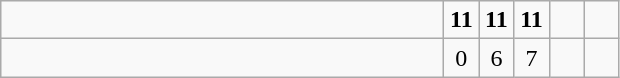<table class="wikitable">
<tr>
<td style="width:18em"><strong></strong></td>
<td align=center style="width:1em"><strong>11</strong></td>
<td align=center style="width:1em"><strong>11</strong></td>
<td align=center style="width:1em"><strong>11</strong></td>
<td align=center style="width:1em"></td>
<td align=center style="width:1em"></td>
</tr>
<tr>
<td style="width:18em"></td>
<td align=center style="width:1em">0</td>
<td align=center style="width:1em">6</td>
<td align=center style="width:1em">7</td>
<td align=center style="width:1em"></td>
<td align=center style="width:1em"></td>
</tr>
</table>
